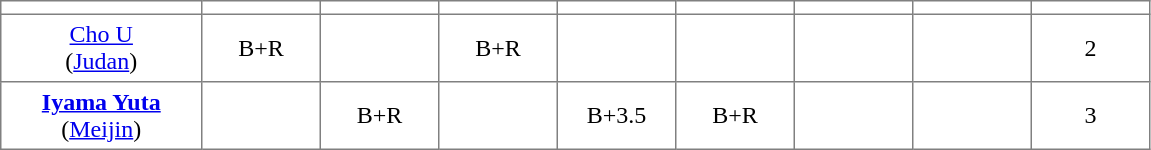<table class="toccolours" border="1" cellpadding="4" cellspacing="0" style="border-collapse: collapse; margin:0;">
<tr>
<th width=125></th>
<th width=70></th>
<th width=70></th>
<th width=70></th>
<th width=70></th>
<th width=70></th>
<th width=70></th>
<th width=70></th>
<th width=70></th>
</tr>
<tr align=center>
<td><a href='#'>Cho U</a><br>(<a href='#'>Judan</a>)</td>
<td>B+R</td>
<td></td>
<td>B+R</td>
<td></td>
<td></td>
<td></td>
<td></td>
<td>2</td>
</tr>
<tr align=center>
<td><strong><a href='#'>Iyama Yuta</a></strong><br>(<a href='#'>Meijin</a>)</td>
<td></td>
<td>B+R</td>
<td></td>
<td>B+3.5</td>
<td>B+R</td>
<td></td>
<td></td>
<td>3</td>
</tr>
</table>
